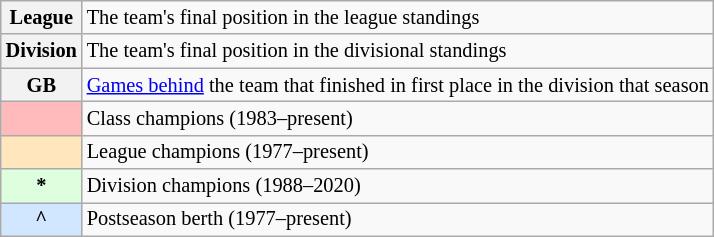<table class="wikitable plainrowheaders" style="font-size:85%">
<tr>
<th scope="row" style="text-align:center"><strong>League</strong></th>
<td>The team's final position in the league standings</td>
</tr>
<tr>
<th scope="row" style="text-align:center"><strong>Division</strong></th>
<td>The team's final position in the divisional standings</td>
</tr>
<tr>
<th scope="row" style="text-align:center"><strong>GB</strong></th>
<td><a href='#'>Games behind</a> the team that finished in first place in the division that season</td>
</tr>
<tr>
<th scope="row" style="text-align:center; background-color:#FFBBBB"></th>
<td>Class champions (1983–present)</td>
</tr>
<tr>
<th scope="row" style="text-align:center; background-color:#FFE6BD"></th>
<td>League champions (1977–present)</td>
</tr>
<tr>
<th scope="row" style="text-align:center; background-color:#DDFFDD">*</th>
<td>Division champions (1988–2020)</td>
</tr>
<tr>
<th scope="row" style="text-align:center; background-color:#D0E7FF">^</th>
<td>Postseason berth (1977–present)</td>
</tr>
</table>
